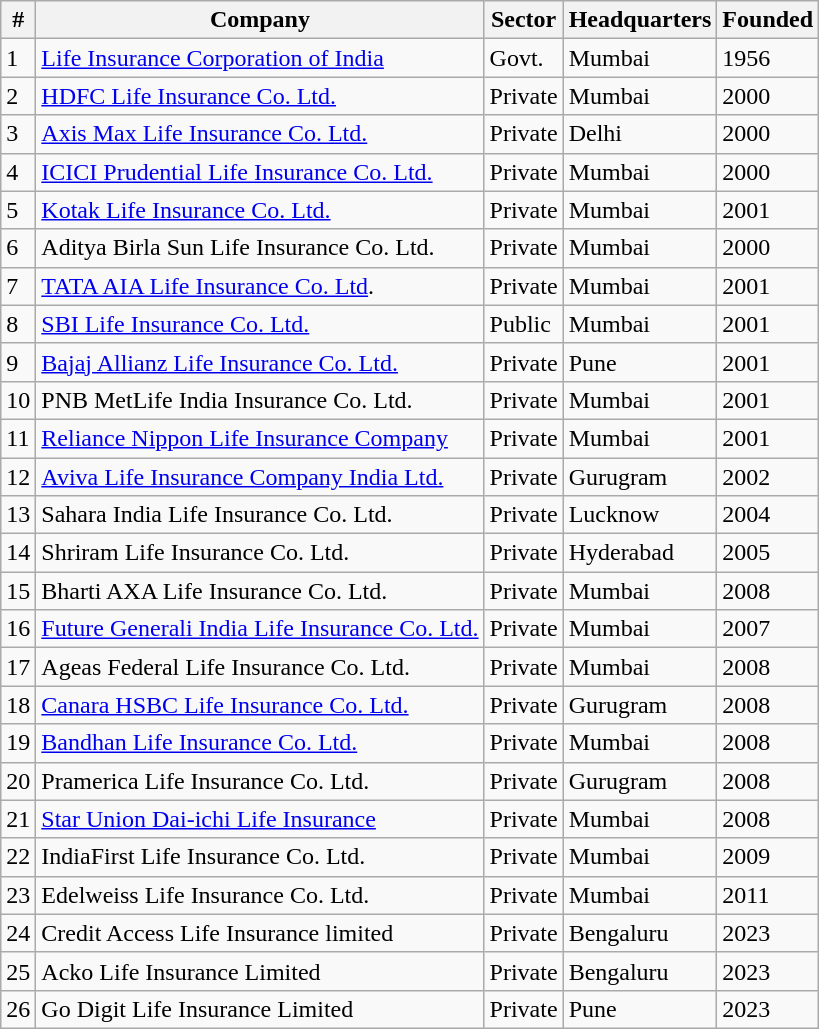<table class="wikitable sortable">
<tr>
<th>#</th>
<th>Company</th>
<th>Sector</th>
<th>Headquarters</th>
<th>Founded</th>
</tr>
<tr>
<td>1</td>
<td><a href='#'>Life Insurance Corporation of India</a></td>
<td>Govt.</td>
<td>Mumbai</td>
<td>1956</td>
</tr>
<tr>
<td>2</td>
<td><a href='#'>HDFC Life Insurance Co. Ltd.</a></td>
<td>Private</td>
<td>Mumbai</td>
<td>2000</td>
</tr>
<tr>
<td>3</td>
<td><a href='#'>Axis Max Life Insurance Co. Ltd.</a></td>
<td>Private</td>
<td>Delhi</td>
<td>2000</td>
</tr>
<tr>
<td>4</td>
<td ICICI Prudential Life Insurance><a href='#'>ICICI Prudential Life Insurance Co. Ltd.</a></td>
<td>Private</td>
<td>Mumbai</td>
<td>2000</td>
</tr>
<tr>
<td>5</td>
<td><a href='#'>Kotak  Life Insurance Co. Ltd.</a></td>
<td>Private</td>
<td>Mumbai</td>
<td>2001</td>
</tr>
<tr>
<td>6</td>
<td Aditya Birla Sun Life Insurance>Aditya Birla Sun Life Insurance Co. Ltd.</td>
<td>Private</td>
<td>Mumbai</td>
<td>2000</td>
</tr>
<tr>
<td>7</td>
<td><a href='#'>TATA AIA Life Insurance Co. Ltd</a>.</td>
<td>Private</td>
<td>Mumbai</td>
<td>2001</td>
</tr>
<tr>
<td>8</td>
<td><a href='#'>SBI Life Insurance Co. Ltd.</a></td>
<td>Public</td>
<td>Mumbai</td>
<td>2001</td>
</tr>
<tr>
<td>9</td>
<td><a href='#'>Bajaj Allianz Life Insurance Co. Ltd.</a></td>
<td>Private</td>
<td>Pune</td>
<td>2001</td>
</tr>
<tr>
<td>10</td>
<td>PNB MetLife India Insurance Co. Ltd.</td>
<td>Private</td>
<td>Mumbai</td>
<td>2001</td>
</tr>
<tr>
<td>11</td>
<td><a href='#'>Reliance Nippon Life Insurance Company</a></td>
<td>Private</td>
<td>Mumbai</td>
<td>2001</td>
</tr>
<tr>
<td>12</td>
<td><a href='#'>Aviva Life Insurance Company India Ltd.</a></td>
<td>Private</td>
<td>Gurugram</td>
<td>2002</td>
</tr>
<tr>
<td>13</td>
<td>Sahara India Life Insurance Co. Ltd.</td>
<td>Private</td>
<td>Lucknow</td>
<td>2004</td>
</tr>
<tr>
<td>14</td>
<td>Shriram Life Insurance Co. Ltd.</td>
<td>Private</td>
<td>Hyderabad</td>
<td>2005</td>
</tr>
<tr>
<td>15</td>
<td Bharti AXA Life>Bharti AXA Life Insurance Co. Ltd.</td>
<td>Private</td>
<td>Mumbai</td>
<td>2008</td>
</tr>
<tr>
<td>16</td>
<td><a href='#'>Future Generali India Life Insurance Co. Ltd.</a></td>
<td>Private</td>
<td>Mumbai</td>
<td>2007</td>
</tr>
<tr>
<td>17</td>
<td Ageas Federal Life Insurance>Ageas Federal Life Insurance Co. Ltd.</td>
<td>Private</td>
<td>Mumbai</td>
<td>2008</td>
</tr>
<tr>
<td>18</td>
<td><a href='#'>Canara HSBC Life Insurance Co. Ltd.</a></td>
<td>Private</td>
<td>Gurugram</td>
<td>2008</td>
</tr>
<tr>
<td>19</td>
<td><a href='#'>Bandhan Life Insurance Co. Ltd.</a></td>
<td>Private</td>
<td>Mumbai</td>
<td>2008</td>
</tr>
<tr>
<td>20</td>
<td>Pramerica Life Insurance Co. Ltd.</td>
<td>Private</td>
<td>Gurugram</td>
<td>2008</td>
</tr>
<tr>
<td>21</td>
<td><a href='#'>Star Union Dai-ichi Life Insurance</a></td>
<td>Private</td>
<td>Mumbai</td>
<td>2008</td>
</tr>
<tr>
<td>22</td>
<td>IndiaFirst Life Insurance Co. Ltd.</td>
<td>Private</td>
<td>Mumbai</td>
<td>2009</td>
</tr>
<tr>
<td>23</td>
<td>Edelweiss  Life Insurance Co. Ltd.</td>
<td>Private</td>
<td>Mumbai</td>
<td>2011</td>
</tr>
<tr>
<td>24</td>
<td>Credit Access Life Insurance limited</td>
<td>Private</td>
<td>Bengaluru</td>
<td>2023</td>
</tr>
<tr>
<td>25</td>
<td>Acko Life Insurance Limited</td>
<td>Private</td>
<td>Bengaluru</td>
<td>2023</td>
</tr>
<tr>
<td>26</td>
<td>Go Digit Life Insurance Limited</td>
<td>Private</td>
<td>Pune</td>
<td>2023</td>
</tr>
</table>
